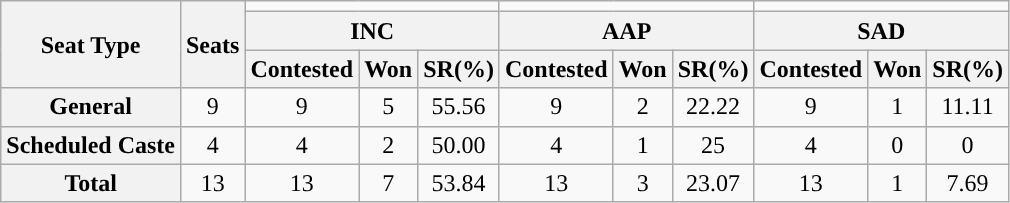<table class="wikitable" style="text-align:center;">
<tr>
<th rowspan="3">Seat Type</th>
<th rowspan="3">Seats</th>
<td colspan="3"></td>
<td colspan="3"></td>
<td colspan="3"></td>
</tr>
<tr>
<th colspan="3">INC</th>
<th colspan="3">AAP</th>
<th colspan="3">SAD</th>
</tr>
<tr>
<th>Contested</th>
<th>Won</th>
<th>SR(%)</th>
<th>Contested</th>
<th>Won</th>
<th>SR(%)</th>
<th>Contested</th>
<th>Won</th>
<th>SR(%)</th>
</tr>
<tr>
<th>General</th>
<td>9</td>
<td>9</td>
<td>5</td>
<td>55.56</td>
<td>9</td>
<td>2</td>
<td>22.22</td>
<td>9</td>
<td>1</td>
<td>11.11</td>
</tr>
<tr>
<th>Scheduled Caste</th>
<td>4</td>
<td>4</td>
<td>2</td>
<td>50.00</td>
<td>4</td>
<td>1</td>
<td>25</td>
<td>4</td>
<td>0</td>
<td>0</td>
</tr>
<tr>
<th>Total</th>
<td>13</td>
<td>13</td>
<td>7</td>
<td>53.84</td>
<td>13</td>
<td>3</td>
<td>23.07</td>
<td>13</td>
<td>1</td>
<td>7.69</td>
</tr>
</table>
